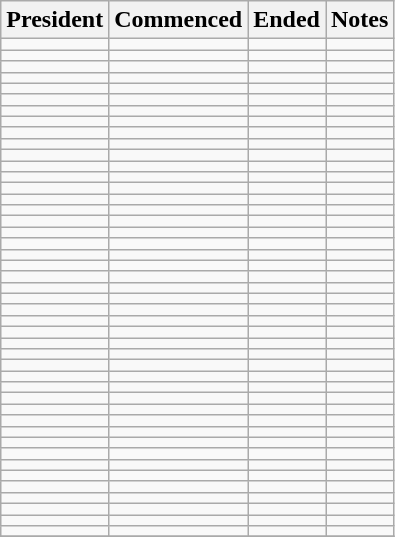<table class="wikitable sortable">
<tr>
<th>President</th>
<th>Commenced</th>
<th>Ended</th>
<th class="unsortable">Notes</th>
</tr>
<tr>
<td></td>
<td></td>
<td></td>
<td></td>
</tr>
<tr>
<td></td>
<td></td>
<td></td>
<td></td>
</tr>
<tr>
<td></td>
<td></td>
<td></td>
<td></td>
</tr>
<tr>
<td></td>
<td></td>
<td></td>
<td></td>
</tr>
<tr>
<td></td>
<td></td>
<td></td>
<td></td>
</tr>
<tr>
<td></td>
<td></td>
<td></td>
<td></td>
</tr>
<tr>
<td></td>
<td></td>
<td></td>
<td></td>
</tr>
<tr>
<td></td>
<td></td>
<td></td>
<td></td>
</tr>
<tr>
<td></td>
<td></td>
<td></td>
<td></td>
</tr>
<tr>
<td></td>
<td></td>
<td></td>
<td></td>
</tr>
<tr>
<td></td>
<td></td>
<td></td>
<td></td>
</tr>
<tr>
<td></td>
<td></td>
<td></td>
<td></td>
</tr>
<tr>
<td></td>
<td></td>
<td></td>
<td></td>
</tr>
<tr>
<td></td>
<td></td>
<td></td>
<td></td>
</tr>
<tr>
<td></td>
<td></td>
<td></td>
<td></td>
</tr>
<tr>
<td></td>
<td></td>
<td></td>
<td></td>
</tr>
<tr>
<td></td>
<td></td>
<td></td>
<td></td>
</tr>
<tr>
<td></td>
<td></td>
<td></td>
<td></td>
</tr>
<tr>
<td></td>
<td></td>
<td></td>
<td></td>
</tr>
<tr>
<td></td>
<td></td>
<td></td>
<td></td>
</tr>
<tr>
<td></td>
<td></td>
<td></td>
<td></td>
</tr>
<tr>
<td></td>
<td></td>
<td></td>
<td></td>
</tr>
<tr>
<td></td>
<td></td>
<td></td>
<td></td>
</tr>
<tr>
<td></td>
<td></td>
<td></td>
<td></td>
</tr>
<tr>
<td></td>
<td></td>
<td></td>
<td></td>
</tr>
<tr>
<td></td>
<td></td>
<td></td>
<td></td>
</tr>
<tr>
<td></td>
<td></td>
<td></td>
<td></td>
</tr>
<tr>
<td></td>
<td></td>
<td></td>
<td></td>
</tr>
<tr>
<td></td>
<td></td>
<td></td>
<td></td>
</tr>
<tr>
<td></td>
<td></td>
<td></td>
<td></td>
</tr>
<tr>
<td></td>
<td></td>
<td></td>
<td></td>
</tr>
<tr>
<td></td>
<td></td>
<td></td>
<td></td>
</tr>
<tr>
<td></td>
<td></td>
<td></td>
<td></td>
</tr>
<tr>
<td></td>
<td></td>
<td></td>
<td></td>
</tr>
<tr>
<td></td>
<td></td>
<td></td>
<td></td>
</tr>
<tr>
<td></td>
<td></td>
<td></td>
<td></td>
</tr>
<tr>
<td></td>
<td></td>
<td></td>
<td></td>
</tr>
<tr>
<td></td>
<td></td>
<td></td>
<td></td>
</tr>
<tr>
<td></td>
<td></td>
<td></td>
<td></td>
</tr>
<tr>
<td></td>
<td></td>
<td></td>
<td></td>
</tr>
<tr>
<td></td>
<td></td>
<td></td>
<td></td>
</tr>
<tr>
<td></td>
<td></td>
<td></td>
<td></td>
</tr>
<tr>
<td></td>
<td></td>
<td></td>
<td></td>
</tr>
<tr>
<td></td>
<td></td>
<td></td>
<td></td>
</tr>
<tr>
<td></td>
<td></td>
<td></td>
<td></td>
</tr>
<tr>
</tr>
</table>
